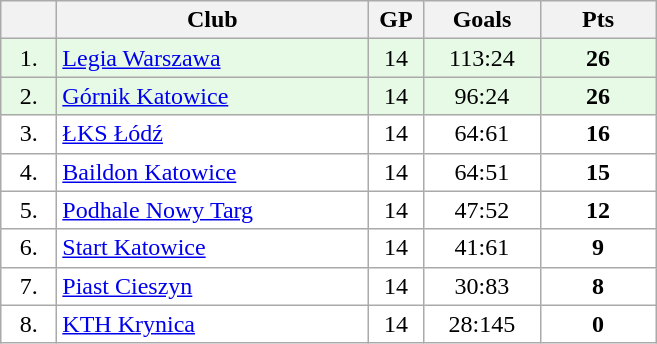<table class="wikitable">
<tr>
<th width="30"></th>
<th width="200">Club</th>
<th width="30">GP</th>
<th width="70">Goals</th>
<th width="70">Pts</th>
</tr>
<tr bgcolor="#e6fae6" align="center">
<td>1.</td>
<td align="left"><a href='#'>Legia Warszawa</a></td>
<td>14</td>
<td>113:24</td>
<td><strong>26</strong></td>
</tr>
<tr bgcolor="#e6fae6" align="center">
<td>2.</td>
<td align="left"><a href='#'>Górnik Katowice</a></td>
<td>14</td>
<td>96:24</td>
<td><strong>26</strong></td>
</tr>
<tr bgcolor="#FFFFFF" align="center">
<td>3.</td>
<td align="left"><a href='#'>ŁKS Łódź</a></td>
<td>14</td>
<td>64:61</td>
<td><strong>16</strong></td>
</tr>
<tr bgcolor="#FFFFFF" align="center">
<td>4.</td>
<td align="left"><a href='#'>Baildon Katowice</a></td>
<td>14</td>
<td>64:51</td>
<td><strong>15</strong></td>
</tr>
<tr bgcolor="#FFFFFF" align="center">
<td>5.</td>
<td align="left"><a href='#'>Podhale Nowy Targ</a></td>
<td>14</td>
<td>47:52</td>
<td><strong>12</strong></td>
</tr>
<tr bgcolor="#FFFFFF" align="center">
<td>6.</td>
<td align="left"><a href='#'>Start Katowice</a></td>
<td>14</td>
<td>41:61</td>
<td><strong>9</strong></td>
</tr>
<tr bgcolor="#FFFFFF" align="center">
<td>7.</td>
<td align="left"><a href='#'>Piast Cieszyn</a></td>
<td>14</td>
<td>30:83</td>
<td><strong>8</strong></td>
</tr>
<tr bgcolor="#FFFFFF" align="center">
<td>8.</td>
<td align="left"><a href='#'>KTH Krynica</a></td>
<td>14</td>
<td>28:145</td>
<td><strong>0</strong></td>
</tr>
</table>
